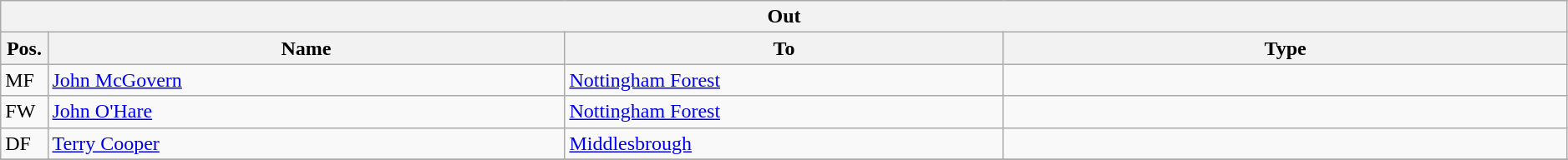<table class="wikitable" style="font-size:100%;width:99%;">
<tr>
<th colspan="4">Out</th>
</tr>
<tr>
<th width=3%>Pos.</th>
<th width=33%>Name</th>
<th width=28%>To</th>
<th width=36%>Type</th>
</tr>
<tr>
<td>MF</td>
<td><a href='#'>John McGovern</a></td>
<td><a href='#'>Nottingham Forest</a></td>
<td></td>
</tr>
<tr>
<td>FW</td>
<td><a href='#'>John O'Hare</a></td>
<td><a href='#'>Nottingham Forest</a></td>
<td></td>
</tr>
<tr>
<td>DF</td>
<td><a href='#'>Terry Cooper</a></td>
<td><a href='#'>Middlesbrough</a></td>
<td></td>
</tr>
<tr>
</tr>
</table>
